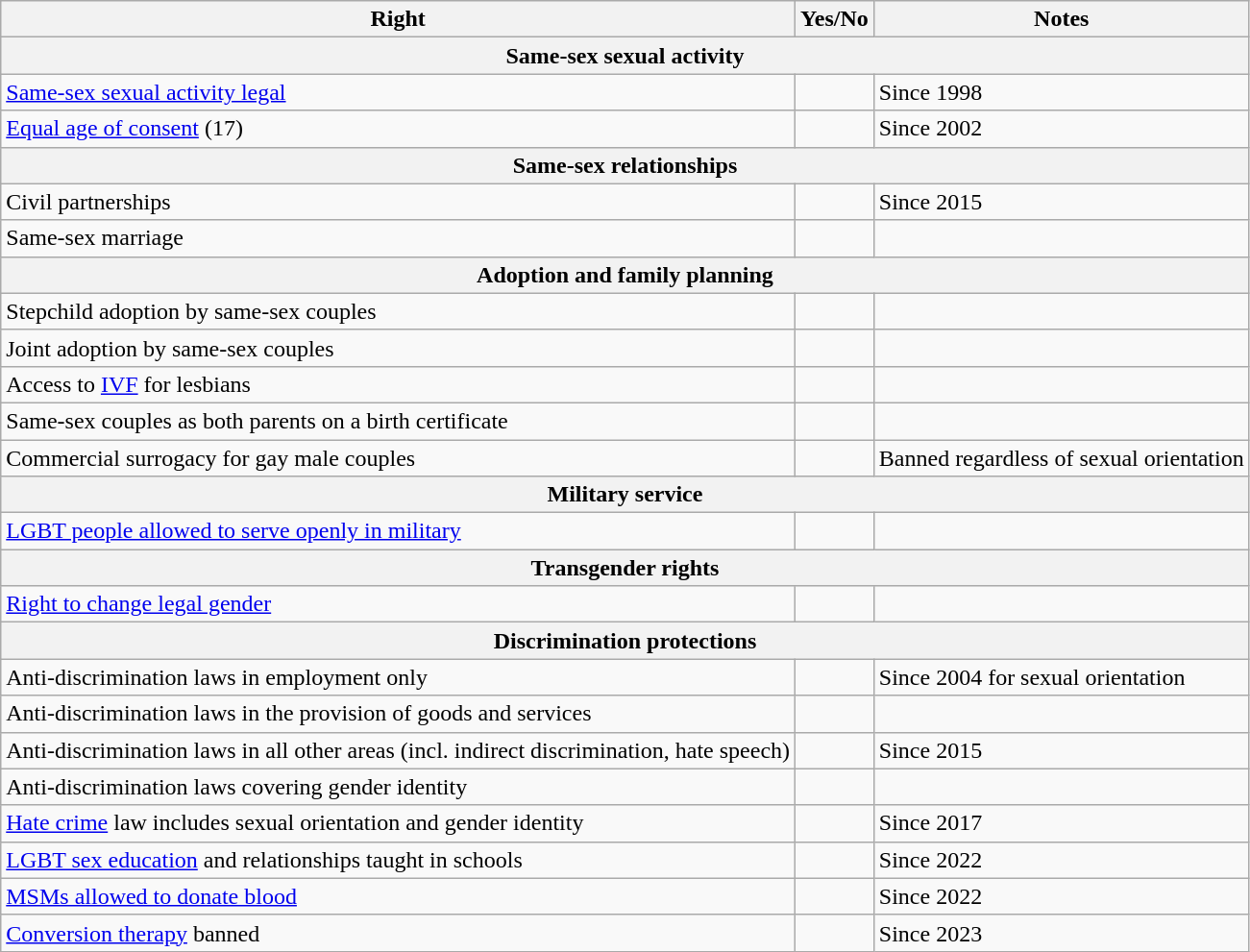<table class="wikitable">
<tr>
<th>Right</th>
<th>Yes/No</th>
<th>Notes</th>
</tr>
<tr>
<th colspan="3">Same-sex sexual activity</th>
</tr>
<tr>
<td><a href='#'>Same-sex sexual activity legal</a></td>
<td></td>
<td>Since 1998</td>
</tr>
<tr>
<td><a href='#'>Equal age of consent</a> (17)</td>
<td></td>
<td>Since 2002</td>
</tr>
<tr>
<th colspan="3">Same-sex relationships</th>
</tr>
<tr>
<td>Civil partnerships</td>
<td></td>
<td>Since 2015</td>
</tr>
<tr>
<td>Same-sex marriage</td>
<td></td>
<td></td>
</tr>
<tr>
<th colspan="3">Adoption and family planning</th>
</tr>
<tr>
<td>Stepchild adoption by same-sex couples</td>
<td></td>
<td></td>
</tr>
<tr>
<td>Joint adoption by same-sex couples</td>
<td></td>
<td></td>
</tr>
<tr>
<td>Access to <a href='#'>IVF</a> for lesbians</td>
<td></td>
<td></td>
</tr>
<tr>
<td>Same-sex couples as both parents on a birth certificate</td>
<td></td>
<td></td>
</tr>
<tr>
<td>Commercial surrogacy for gay male couples</td>
<td></td>
<td>Banned regardless of sexual orientation</td>
</tr>
<tr>
<th colspan="3">Military service</th>
</tr>
<tr>
<td><a href='#'>LGBT people allowed to serve openly in military</a></td>
<td></td>
<td></td>
</tr>
<tr>
<th colspan="3">Transgender rights</th>
</tr>
<tr>
<td><a href='#'>Right to change legal gender</a></td>
<td></td>
<td></td>
</tr>
<tr>
<th colspan="3">Discrimination protections</th>
</tr>
<tr>
<td>Anti-discrimination laws in employment only</td>
<td></td>
<td>Since 2004 for sexual orientation</td>
</tr>
<tr>
<td>Anti-discrimination laws in the provision of goods and services</td>
<td></td>
<td></td>
</tr>
<tr>
<td>Anti-discrimination laws in all other areas (incl. indirect discrimination, hate speech)</td>
<td></td>
<td>Since 2015</td>
</tr>
<tr>
<td>Anti-discrimination laws covering gender identity</td>
<td></td>
<td></td>
</tr>
<tr>
<td><a href='#'>Hate crime</a> law includes sexual orientation and gender identity</td>
<td></td>
<td>Since 2017</td>
</tr>
<tr>
<td><a href='#'>LGBT sex education</a> and relationships taught in schools</td>
<td></td>
<td>Since 2022</td>
</tr>
<tr>
<td><a href='#'>MSMs allowed to donate blood</a></td>
<td></td>
<td>Since 2022</td>
</tr>
<tr>
<td><a href='#'>Conversion therapy</a> banned</td>
<td></td>
<td>Since 2023</td>
</tr>
</table>
